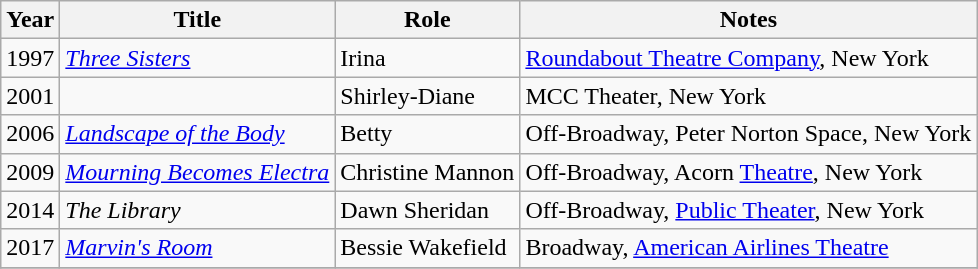<table class="wikitable sortable">
<tr>
<th>Year</th>
<th>Title</th>
<th>Role</th>
<th class="unsortable">Notes</th>
</tr>
<tr>
<td>1997</td>
<td><em><a href='#'>Three Sisters</a></em></td>
<td>Irina</td>
<td><a href='#'>Roundabout Theatre Company</a>, New York</td>
</tr>
<tr>
<td>2001</td>
<td><em></em></td>
<td>Shirley-Diane</td>
<td>MCC Theater, New York</td>
</tr>
<tr>
<td>2006</td>
<td><em><a href='#'>Landscape of the Body</a></em></td>
<td>Betty</td>
<td>Off-Broadway, Peter Norton Space, New York</td>
</tr>
<tr>
<td>2009</td>
<td><em><a href='#'>Mourning Becomes Electra</a></em></td>
<td>Christine Mannon</td>
<td>Off-Broadway, Acorn <a href='#'>Theatre</a>, New York</td>
</tr>
<tr>
<td>2014</td>
<td><em>The Library</em></td>
<td>Dawn Sheridan</td>
<td>Off-Broadway, <a href='#'>Public Theater</a>, New York</td>
</tr>
<tr>
<td>2017</td>
<td><em><a href='#'>Marvin's Room</a></em></td>
<td>Bessie Wakefield</td>
<td>Broadway, <a href='#'>American Airlines Theatre</a></td>
</tr>
<tr>
</tr>
</table>
